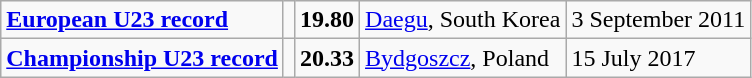<table class="wikitable">
<tr>
<td><strong><a href='#'>European U23 record</a></strong></td>
<td></td>
<td><strong>19.80</strong></td>
<td><a href='#'>Daegu</a>, South Korea</td>
<td>3 September 2011</td>
</tr>
<tr>
<td><strong><a href='#'>Championship U23 record</a></strong></td>
<td></td>
<td><strong>20.33</strong></td>
<td><a href='#'>Bydgoszcz</a>, Poland</td>
<td>15 July 2017</td>
</tr>
</table>
